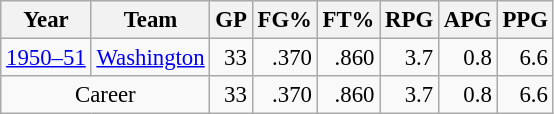<table class="wikitable sortable" style="font-size:95%; text-align:right;">
<tr>
<th>Year</th>
<th>Team</th>
<th>GP</th>
<th>FG%</th>
<th>FT%</th>
<th>RPG</th>
<th>APG</th>
<th>PPG</th>
</tr>
<tr>
<td style="text-align:left;"><a href='#'>1950–51</a></td>
<td style="text-align:left;"><a href='#'>Washington</a></td>
<td>33</td>
<td>.370</td>
<td>.860</td>
<td>3.7</td>
<td>0.8</td>
<td>6.6</td>
</tr>
<tr>
<td colspan="2" style="text-align:center;">Career</td>
<td>33</td>
<td>.370</td>
<td>.860</td>
<td>3.7</td>
<td>0.8</td>
<td>6.6</td>
</tr>
</table>
